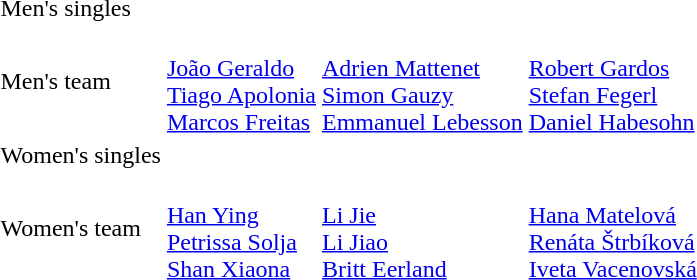<table>
<tr>
<td>Men's singles <br></td>
<td></td>
<td></td>
<td></td>
</tr>
<tr>
<td>Men's team <br></td>
<td><br><a href='#'>João Geraldo</a><br><a href='#'>Tiago Apolonia</a><br><a href='#'>Marcos Freitas</a></td>
<td><br><a href='#'>Adrien Mattenet</a><br><a href='#'>Simon Gauzy</a><br><a href='#'>Emmanuel Lebesson</a></td>
<td><br><a href='#'>Robert Gardos</a><br><a href='#'>Stefan Fegerl</a><br><a href='#'>Daniel Habesohn</a></td>
</tr>
<tr>
<td>Women's singles <br></td>
<td></td>
<td></td>
<td></td>
</tr>
<tr>
<td>Women's team <br></td>
<td><br><a href='#'>Han Ying</a><br><a href='#'>Petrissa Solja</a><br><a href='#'>Shan Xiaona</a></td>
<td><br><a href='#'>Li Jie</a><br><a href='#'>Li Jiao</a><br><a href='#'>Britt Eerland</a></td>
<td><br><a href='#'>Hana Matelová</a><br><a href='#'>Renáta Štrbíková</a><br><a href='#'>Iveta Vacenovská</a></td>
</tr>
</table>
